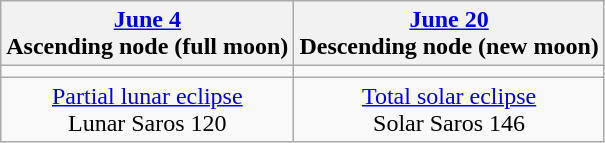<table class="wikitable">
<tr>
<th><a href='#'>June 4</a><br>Ascending node (full moon)<br></th>
<th><a href='#'>June 20</a><br>Descending node (new moon)<br></th>
</tr>
<tr>
<td></td>
<td></td>
</tr>
<tr align=center>
<td><a href='#'>Partial lunar eclipse</a><br>Lunar Saros 120</td>
<td><a href='#'>Total solar eclipse</a><br>Solar Saros 146</td>
</tr>
</table>
